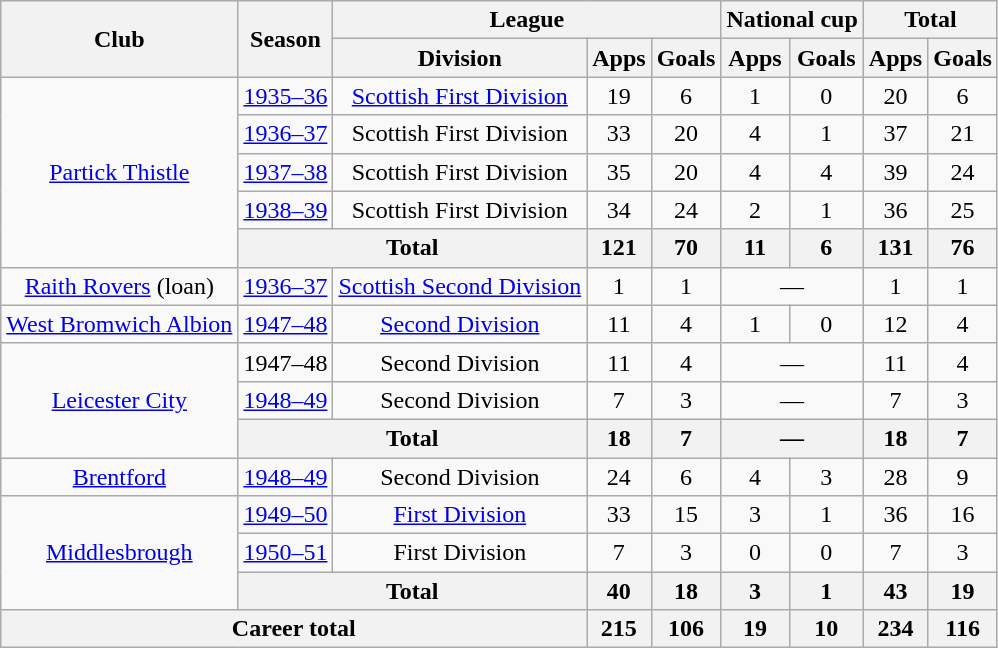<table class="wikitable" style="text-align: center">
<tr>
<th rowspan="2">Club</th>
<th rowspan="2">Season</th>
<th colspan="3">League</th>
<th colspan="2">National cup</th>
<th colspan="2">Total</th>
</tr>
<tr>
<th>Division</th>
<th>Apps</th>
<th>Goals</th>
<th>Apps</th>
<th>Goals</th>
<th>Apps</th>
<th>Goals</th>
</tr>
<tr>
<td rowspan="5"><a href='#'>Partick Thistle</a></td>
<td><a href='#'>1935–36</a></td>
<td><a href='#'>Scottish First Division</a></td>
<td>19</td>
<td>6</td>
<td>1</td>
<td>0</td>
<td>20</td>
<td>6</td>
</tr>
<tr>
<td><a href='#'>1936–37</a></td>
<td>Scottish First Division</td>
<td>33</td>
<td>20</td>
<td>4</td>
<td>1</td>
<td>37</td>
<td>21</td>
</tr>
<tr>
<td><a href='#'>1937–38</a></td>
<td>Scottish First Division</td>
<td>35</td>
<td>20</td>
<td>4</td>
<td>4</td>
<td>39</td>
<td>24</td>
</tr>
<tr>
<td><a href='#'>1938–39</a></td>
<td>Scottish First Division</td>
<td>34</td>
<td>24</td>
<td>2</td>
<td>1</td>
<td>36</td>
<td>25</td>
</tr>
<tr>
<th colspan="2">Total</th>
<th>121</th>
<th>70</th>
<th>11</th>
<th>6</th>
<th>131</th>
<th>76</th>
</tr>
<tr>
<td><a href='#'>Raith Rovers</a> (loan)</td>
<td><a href='#'>1936–37</a></td>
<td><a href='#'>Scottish Second Division</a></td>
<td>1</td>
<td>1</td>
<td colspan="2">—</td>
<td>1</td>
<td>1</td>
</tr>
<tr>
<td><a href='#'>West Bromwich Albion</a></td>
<td><a href='#'>1947–48</a></td>
<td><a href='#'>Second Division</a></td>
<td>11</td>
<td>4</td>
<td>1</td>
<td>0</td>
<td>12</td>
<td>4</td>
</tr>
<tr>
<td rowspan="3"><a href='#'>Leicester City</a></td>
<td>1947–48</td>
<td>Second Division</td>
<td>11</td>
<td>4</td>
<td colspan="2">—</td>
<td>11</td>
<td>4</td>
</tr>
<tr>
<td><a href='#'>1948–49</a></td>
<td>Second Division</td>
<td>7</td>
<td>3</td>
<td colspan="2">—</td>
<td>7</td>
<td>3</td>
</tr>
<tr>
<th colspan="2">Total</th>
<th>18</th>
<th>7</th>
<th colspan="2">—</th>
<th>18</th>
<th>7</th>
</tr>
<tr>
<td><a href='#'>Brentford</a></td>
<td><a href='#'>1948–49</a></td>
<td>Second Division</td>
<td>24</td>
<td>6</td>
<td>4</td>
<td>3</td>
<td>28</td>
<td>9</td>
</tr>
<tr>
<td rowspan="3"><a href='#'>Middlesbrough</a></td>
<td><a href='#'>1949–50</a></td>
<td><a href='#'>First Division</a></td>
<td>33</td>
<td>15</td>
<td>3</td>
<td>1</td>
<td>36</td>
<td>16</td>
</tr>
<tr>
<td><a href='#'>1950–51</a></td>
<td>First Division</td>
<td>7</td>
<td>3</td>
<td>0</td>
<td>0</td>
<td>7</td>
<td>3</td>
</tr>
<tr>
<th colspan="2">Total</th>
<th>40</th>
<th>18</th>
<th>3</th>
<th>1</th>
<th>43</th>
<th>19</th>
</tr>
<tr>
<th colspan="3">Career total</th>
<th>215</th>
<th>106</th>
<th>19</th>
<th>10</th>
<th>234</th>
<th>116</th>
</tr>
</table>
